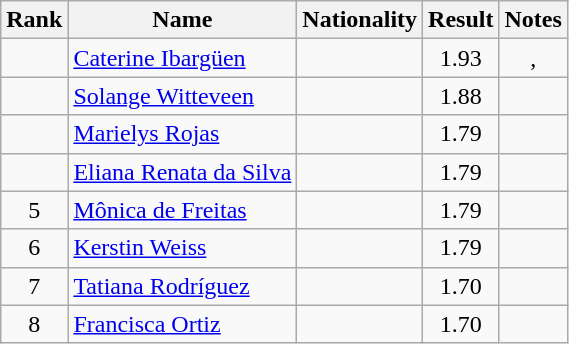<table class="wikitable sortable" style="text-align:center">
<tr>
<th>Rank</th>
<th>Name</th>
<th>Nationality</th>
<th>Result</th>
<th>Notes</th>
</tr>
<tr>
<td></td>
<td align=left><a href='#'>Caterine Ibargüen</a></td>
<td align=left></td>
<td>1.93</td>
<td><strong></strong>, <strong></strong></td>
</tr>
<tr>
<td></td>
<td align=left><a href='#'>Solange Witteveen</a></td>
<td align=left></td>
<td>1.88</td>
<td></td>
</tr>
<tr>
<td></td>
<td align=left><a href='#'>Marielys Rojas</a></td>
<td align=left></td>
<td>1.79</td>
<td></td>
</tr>
<tr>
<td></td>
<td align=left><a href='#'>Eliana Renata da Silva</a></td>
<td align=left></td>
<td>1.79</td>
<td></td>
</tr>
<tr>
<td>5</td>
<td align=left><a href='#'>Mônica de Freitas</a></td>
<td align=left></td>
<td>1.79</td>
<td></td>
</tr>
<tr>
<td>6</td>
<td align=left><a href='#'>Kerstin Weiss</a></td>
<td align=left></td>
<td>1.79</td>
<td></td>
</tr>
<tr>
<td>7</td>
<td align=left><a href='#'>Tatiana Rodríguez</a></td>
<td align=left></td>
<td>1.70</td>
<td></td>
</tr>
<tr>
<td>8</td>
<td align=left><a href='#'>Francisca Ortiz</a></td>
<td align=left></td>
<td>1.70</td>
<td></td>
</tr>
</table>
